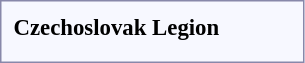<table style="border:1px solid #8888aa; background-color:#f7f8ff; padding:5px; font-size:95%; margin: 0px 12px 12px 0px; text-align:center;">
<tr>
<td rowspan=2><strong> Czechoslovak Legion</strong></td>
<td colspan=2 rowspan=2></td>
<td colspan=2></td>
<td colspan=2></td>
<td colspan=2></td>
<td colspan=2 rowspan=2></td>
<td colspan=2></td>
<td colspan=2></td>
<td colspan=2></td>
<td colspan=2></td>
<td colspan=2></td>
<td colspan=2></td>
<td colspan=2></td>
</tr>
<tr style="text-align:center;">
<td colspan=2></td>
<td colspan=2></td>
<td colspan=2></td>
<td colspan=2></td>
<td colspan=2></td>
<td colspan=2></td>
<td colspan=2></td>
<td colspan=2></td>
<td colspan=2></td>
<td colspan=2></td>
</tr>
<tr style="text-align:center;">
<td colspan=15></td>
<td colspan=2></td>
<td colspan=2></td>
</tr>
<tr>
</tr>
</table>
